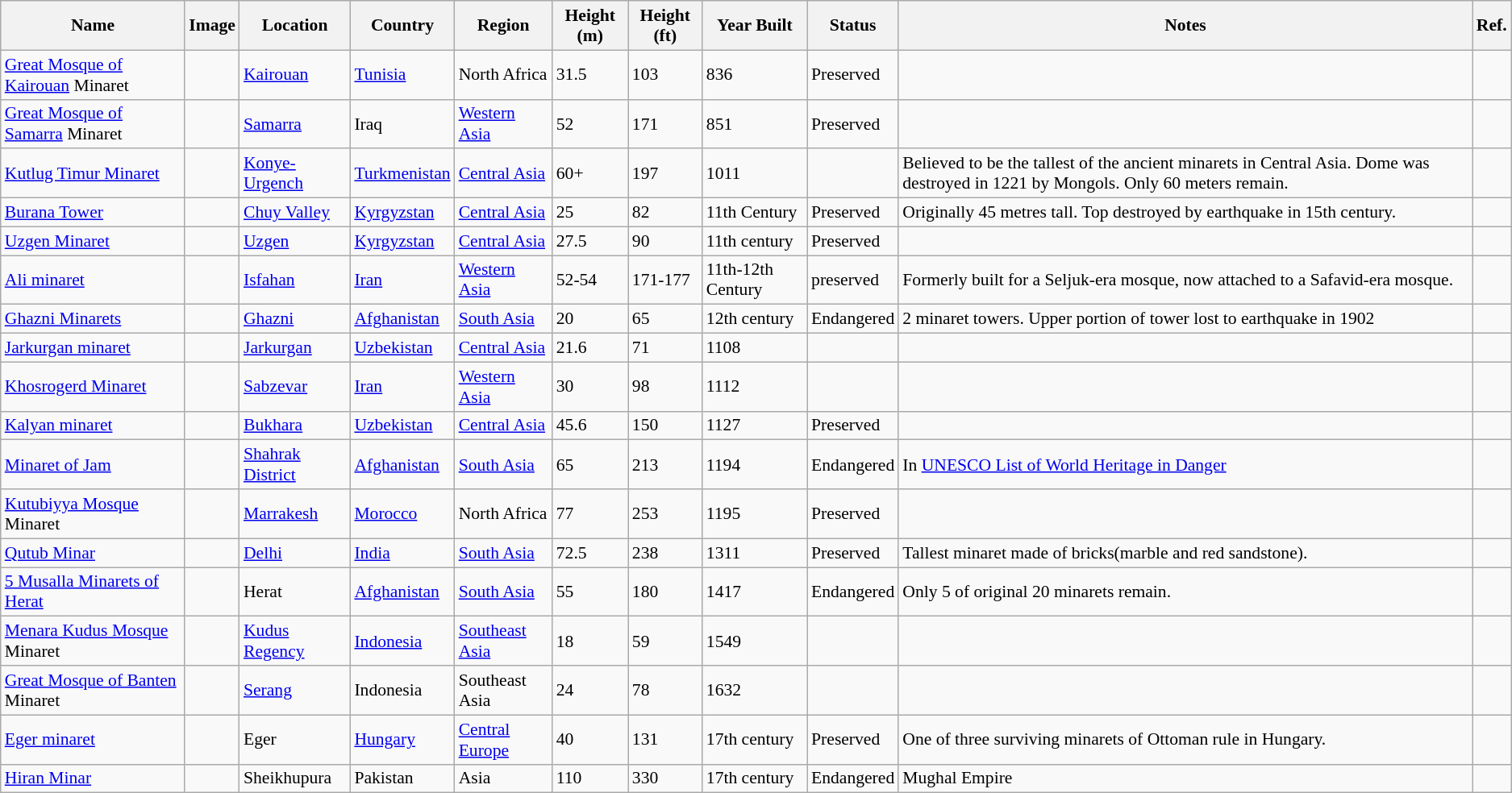<table class="wikitable plainrowheaders sortable" style="font-size:90%; text-align:left;">
<tr>
<th>Name</th>
<th class="unsortable">Image</th>
<th>Location</th>
<th>Country</th>
<th>Region</th>
<th>Height (m)</th>
<th>Height (ft)</th>
<th>Year Built</th>
<th>Status</th>
<th class="unsortable">Notes</th>
<th class="unsortable">Ref.</th>
</tr>
<tr>
<td><a href='#'>Great Mosque of Kairouan</a> Minaret</td>
<td></td>
<td><a href='#'>Kairouan</a></td>
<td><a href='#'>Tunisia</a></td>
<td>North Africa</td>
<td>31.5</td>
<td>103</td>
<td>836</td>
<td>Preserved</td>
<td></td>
<td></td>
</tr>
<tr>
<td><a href='#'>Great Mosque of Samarra</a> Minaret</td>
<td></td>
<td><a href='#'>Samarra</a></td>
<td>Iraq</td>
<td><a href='#'>Western Asia</a></td>
<td>52</td>
<td>171</td>
<td>851</td>
<td>Preserved</td>
<td></td>
<td></td>
</tr>
<tr>
<td><a href='#'>Kutlug Timur Minaret</a></td>
<td></td>
<td><a href='#'>Konye-Urgench</a></td>
<td><a href='#'>Turkmenistan</a></td>
<td><a href='#'>Central Asia</a></td>
<td>60+</td>
<td>197</td>
<td>1011</td>
<td></td>
<td>Believed to be the tallest of the ancient minarets in Central Asia. Dome was destroyed in 1221 by Mongols. Only 60 meters remain.</td>
<td></td>
</tr>
<tr>
<td><a href='#'>Burana Tower</a></td>
<td></td>
<td><a href='#'>Chuy Valley</a></td>
<td><a href='#'>Kyrgyzstan</a></td>
<td><a href='#'>Central Asia</a></td>
<td>25</td>
<td>82</td>
<td>11th Century</td>
<td>Preserved</td>
<td>Originally 45 metres tall. Top destroyed by earthquake in 15th century.</td>
<td></td>
</tr>
<tr>
<td><a href='#'>Uzgen Minaret</a></td>
<td></td>
<td><a href='#'>Uzgen</a></td>
<td><a href='#'>Kyrgyzstan</a></td>
<td><a href='#'>Central Asia</a></td>
<td>27.5</td>
<td>90</td>
<td>11th century</td>
<td>Preserved</td>
<td></td>
<td></td>
</tr>
<tr>
<td><a href='#'>Ali minaret</a></td>
<td></td>
<td><a href='#'>Isfahan</a></td>
<td><a href='#'>Iran</a></td>
<td><a href='#'>Western Asia</a></td>
<td>52-54</td>
<td>171-177</td>
<td>11th-12th Century</td>
<td>preserved</td>
<td>Formerly built for a Seljuk-era mosque, now attached to a Safavid-era mosque.</td>
<td></td>
</tr>
<tr>
<td><a href='#'>Ghazni Minarets</a></td>
<td></td>
<td><a href='#'>Ghazni</a></td>
<td><a href='#'>Afghanistan</a></td>
<td><a href='#'>South Asia</a></td>
<td>20</td>
<td>65</td>
<td>12th century</td>
<td>Endangered</td>
<td>2 minaret towers. Upper portion of tower lost to earthquake in 1902</td>
<td></td>
</tr>
<tr>
<td><a href='#'>Jarkurgan minaret</a></td>
<td></td>
<td><a href='#'>Jarkurgan</a></td>
<td><a href='#'>Uzbekistan</a></td>
<td><a href='#'>Central Asia</a></td>
<td>21.6</td>
<td>71</td>
<td>1108</td>
<td></td>
<td></td>
<td></td>
</tr>
<tr>
<td><a href='#'>Khosrogerd Minaret</a></td>
<td></td>
<td><a href='#'>Sabzevar</a></td>
<td><a href='#'>Iran</a></td>
<td><a href='#'>Western Asia</a></td>
<td>30</td>
<td>98</td>
<td>1112</td>
<td></td>
<td></td>
<td></td>
</tr>
<tr>
<td><a href='#'>Kalyan minaret</a></td>
<td></td>
<td><a href='#'>Bukhara</a></td>
<td><a href='#'>Uzbekistan</a></td>
<td><a href='#'>Central Asia</a></td>
<td>45.6</td>
<td>150</td>
<td>1127</td>
<td>Preserved</td>
<td></td>
<td></td>
</tr>
<tr>
<td><a href='#'>Minaret of Jam</a></td>
<td></td>
<td><a href='#'>Shahrak District</a></td>
<td><a href='#'>Afghanistan</a></td>
<td><a href='#'>South Asia</a></td>
<td>65</td>
<td>213</td>
<td>1194</td>
<td>Endangered</td>
<td>In <a href='#'>UNESCO List of World Heritage in Danger</a></td>
<td></td>
</tr>
<tr>
<td><a href='#'>Kutubiyya Mosque</a> Minaret</td>
<td></td>
<td><a href='#'>Marrakesh</a></td>
<td><a href='#'>Morocco</a></td>
<td>North Africa</td>
<td>77</td>
<td>253</td>
<td>1195</td>
<td>Preserved</td>
<td></td>
<td></td>
</tr>
<tr>
<td><a href='#'>Qutub Minar</a></td>
<td></td>
<td><a href='#'>Delhi</a></td>
<td><a href='#'>India</a></td>
<td><a href='#'>South Asia</a></td>
<td>72.5</td>
<td>238</td>
<td>1311</td>
<td>Preserved</td>
<td>Tallest minaret made of bricks(marble and red sandstone).</td>
<td></td>
</tr>
<tr>
<td><a href='#'>5 Musalla Minarets of Herat</a></td>
<td></td>
<td>Herat</td>
<td><a href='#'>Afghanistan</a></td>
<td><a href='#'>South Asia</a></td>
<td>55</td>
<td>180</td>
<td>1417</td>
<td>Endangered</td>
<td>Only 5 of original 20 minarets remain.</td>
<td></td>
</tr>
<tr>
<td><a href='#'>Menara Kudus Mosque</a> Minaret</td>
<td></td>
<td><a href='#'>Kudus Regency</a></td>
<td><a href='#'>Indonesia</a></td>
<td><a href='#'>Southeast Asia</a></td>
<td>18</td>
<td>59</td>
<td>1549</td>
<td></td>
<td></td>
<td></td>
</tr>
<tr>
<td><a href='#'>Great Mosque of Banten</a> Minaret</td>
<td></td>
<td><a href='#'>Serang</a></td>
<td>Indonesia</td>
<td>Southeast Asia</td>
<td>24</td>
<td>78</td>
<td>1632</td>
<td></td>
<td></td>
<td></td>
</tr>
<tr>
<td><a href='#'>Eger minaret</a></td>
<td></td>
<td>Eger</td>
<td><a href='#'>Hungary</a></td>
<td><a href='#'>Central Europe</a></td>
<td>40</td>
<td>131</td>
<td>17th century</td>
<td>Preserved</td>
<td>One of three surviving minarets of Ottoman rule in Hungary.</td>
<td></td>
</tr>
<tr>
<td><a href='#'>Hiran Minar</a></td>
<td></td>
<td>Sheikhupura</td>
<td>Pakistan</td>
<td>Asia</td>
<td>110</td>
<td>330</td>
<td>17th century</td>
<td>Endangered</td>
<td>Mughal Empire</td>
<td></td>
</tr>
</table>
